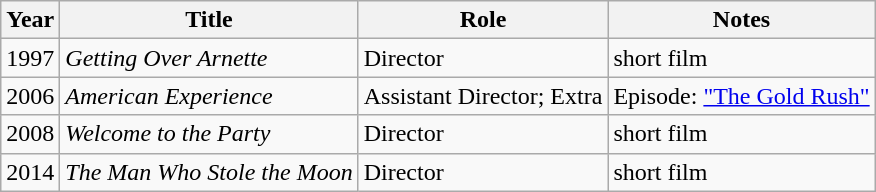<table class="wikitable sortable">
<tr>
<th>Year</th>
<th>Title</th>
<th>Role</th>
<th class="unsortable">Notes</th>
</tr>
<tr>
<td>1997</td>
<td><em>Getting Over Arnette</em></td>
<td>Director</td>
<td>short film</td>
</tr>
<tr>
<td>2006</td>
<td><em>American Experience</em></td>
<td>Assistant Director; Extra</td>
<td>Episode: <a href='#'>"The Gold Rush"</a></td>
</tr>
<tr>
<td>2008</td>
<td><em>Welcome to the Party</em></td>
<td>Director</td>
<td>short film</td>
</tr>
<tr>
<td>2014</td>
<td><em>The Man Who Stole the Moon</em></td>
<td>Director</td>
<td>short film</td>
</tr>
</table>
